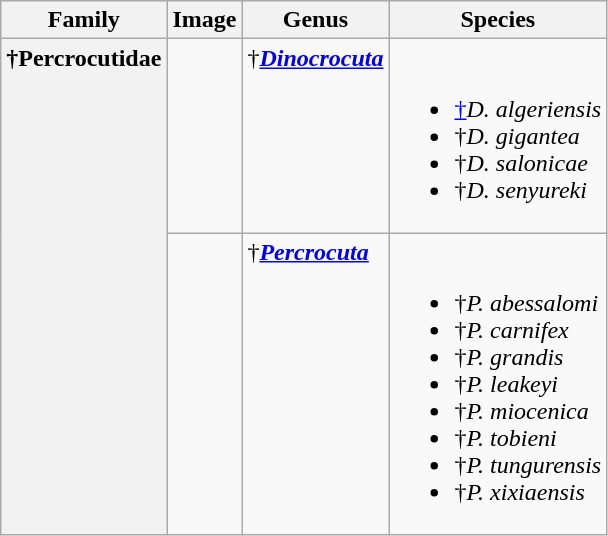<table class="wikitable">
<tr>
<th>Family</th>
<th>Image</th>
<th>Genus</th>
<th>Species</th>
</tr>
<tr style="vertical-align:top;">
<th rowspan="2" style="text-align:center;">†Percrocutidae</th>
<td></td>
<td>†<strong><em><a href='#'>Dinocrocuta</a></em></strong> </td>
<td><br><ul><li><a href='#'>†</a><em>D. algeriensis</em></li><li>†<em>D. gigantea</em></li><li>†<em>D. salonicae</em></li><li>†<em>D. senyureki</em></li></ul></td>
</tr>
<tr style="vertical-align:top;">
<td></td>
<td>†<strong><em><a href='#'>Percrocuta</a></em></strong> </td>
<td><br><ul><li>†<em>P. abessalomi</em></li><li>†<em>P. carnifex</em></li><li>†<em>P. grandis</em></li><li>†<em>P. leakeyi</em></li><li>†<em>P. miocenica</em></li><li>†<em>P. tobieni</em></li><li>†<em>P. tungurensis</em></li><li>†<em>P. xixiaensis</em></li></ul></td>
</tr>
</table>
